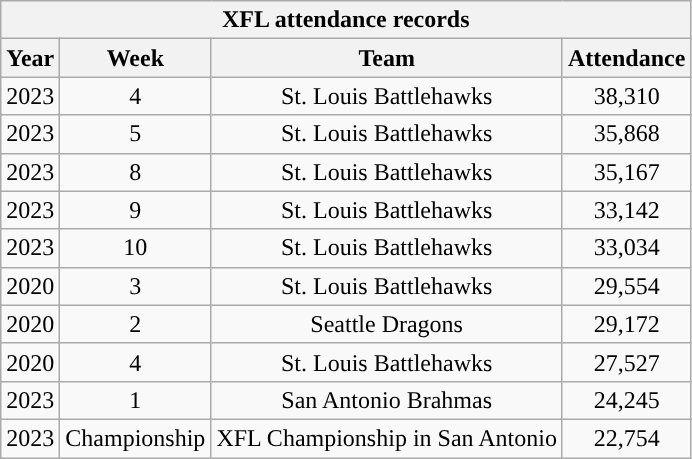<table class="wikitable sortable" style="text-align:center;">
<tr>
<th colspan="4">XFL attendance records</th>
</tr>
<tr>
<th colspan="1" *>Year</th>
<th colspan="1" *>Week</th>
<th colspan="1" *>Team</th>
<th colspan="1" *>Attendance</th>
</tr>
<tr>
<td>2023</td>
<td>4</td>
<td>St. Louis Battlehawks</td>
<td>38,310</td>
</tr>
<tr>
<td>2023</td>
<td>5</td>
<td>St. Louis Battlehawks</td>
<td>35,868</td>
</tr>
<tr>
<td>2023</td>
<td>8</td>
<td>St. Louis Battlehawks</td>
<td>35,167</td>
</tr>
<tr>
<td>2023</td>
<td>9</td>
<td>St. Louis Battlehawks</td>
<td>33,142</td>
</tr>
<tr>
<td>2023</td>
<td>10</td>
<td>St. Louis Battlehawks</td>
<td>33,034</td>
</tr>
<tr>
<td>2020</td>
<td>3</td>
<td>St. Louis Battlehawks</td>
<td>29,554</td>
</tr>
<tr>
<td>2020</td>
<td>2</td>
<td>Seattle Dragons</td>
<td>29,172</td>
</tr>
<tr>
<td>2020</td>
<td>4</td>
<td>St. Louis Battlehawks</td>
<td>27,527</td>
</tr>
<tr>
<td>2023</td>
<td>1</td>
<td>San Antonio Brahmas</td>
<td>24,245</td>
</tr>
<tr>
<td>2023</td>
<td>Championship</td>
<td>XFL Championship in San Antonio</td>
<td>22,754</td>
</tr>
</table>
